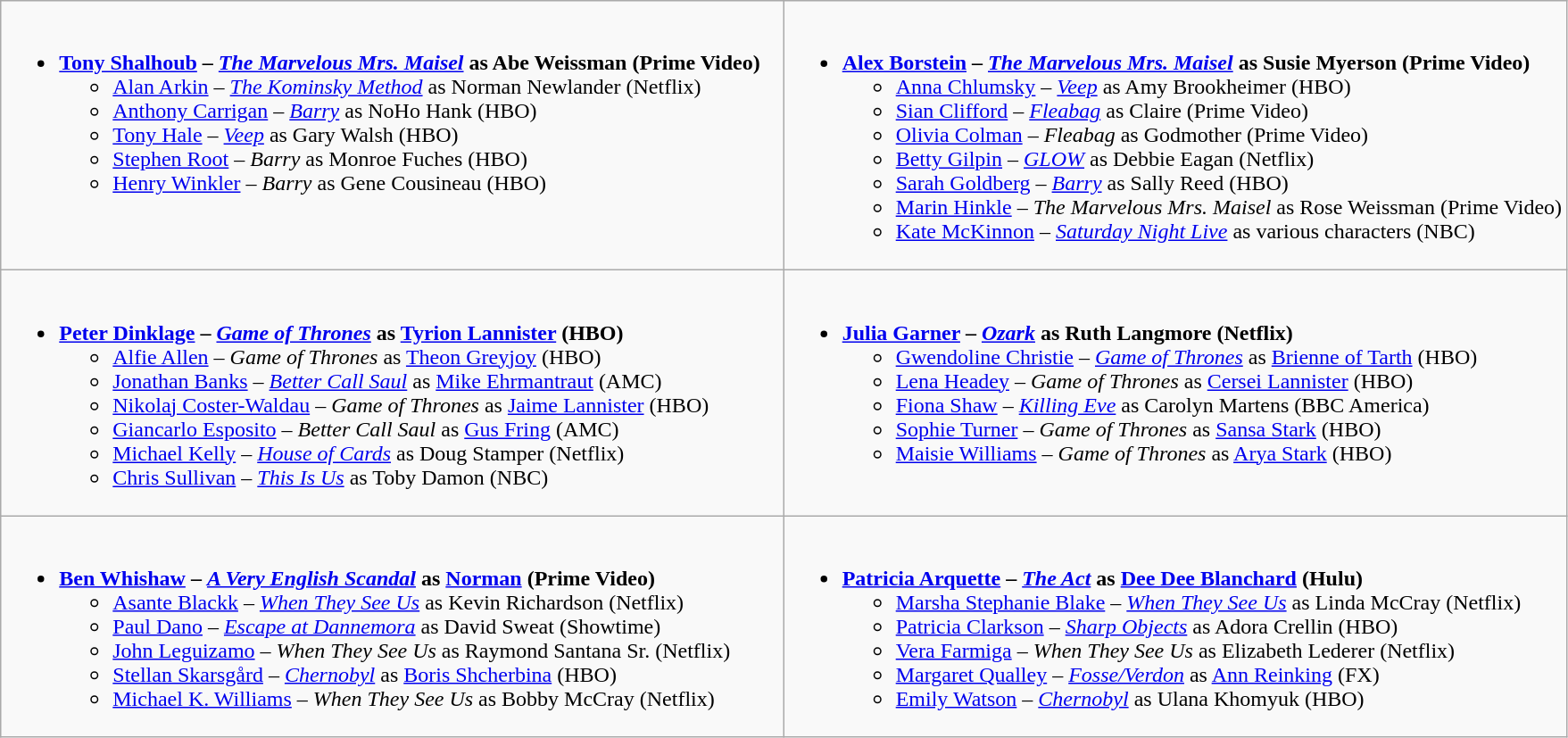<table class="wikitable">
<tr>
<td style="vertical-align:top;" width="50%"><br><ul><li><strong><a href='#'>Tony Shalhoub</a> – <em><a href='#'>The Marvelous Mrs. Maisel</a></em> as Abe Weissman (Prime Video)</strong><ul><li><a href='#'>Alan Arkin</a> – <em><a href='#'>The Kominsky Method</a></em> as Norman Newlander (Netflix)</li><li><a href='#'>Anthony Carrigan</a> – <em><a href='#'>Barry</a></em> as NoHo Hank (HBO)</li><li><a href='#'>Tony Hale</a> – <em><a href='#'>Veep</a></em> as Gary Walsh (HBO)</li><li><a href='#'>Stephen Root</a> – <em>Barry</em> as Monroe Fuches (HBO)</li><li><a href='#'>Henry Winkler</a> – <em>Barry</em> as Gene Cousineau (HBO)</li></ul></li></ul></td>
<td style="vertical-align:top;" width="50%"><br><ul><li><strong><a href='#'>Alex Borstein</a> – <em><a href='#'>The Marvelous Mrs. Maisel</a></em> as Susie Myerson (Prime Video)</strong><ul><li><a href='#'>Anna Chlumsky</a> – <em><a href='#'>Veep</a></em> as Amy Brookheimer (HBO)</li><li><a href='#'>Sian Clifford</a> – <em><a href='#'>Fleabag</a></em> as Claire (Prime Video)</li><li><a href='#'>Olivia Colman</a> – <em>Fleabag</em> as Godmother (Prime Video)</li><li><a href='#'>Betty Gilpin</a> – <em><a href='#'>GLOW</a></em> as Debbie Eagan (Netflix)</li><li><a href='#'>Sarah Goldberg</a> – <em><a href='#'>Barry</a></em> as Sally Reed (HBO)</li><li><a href='#'>Marin Hinkle</a> – <em>The Marvelous Mrs. Maisel</em> as Rose Weissman (Prime Video)</li><li><a href='#'>Kate McKinnon</a> – <em><a href='#'>Saturday Night Live</a></em> as various characters (NBC)</li></ul></li></ul></td>
</tr>
<tr>
<td style="vertical-align:top;" width="50%"><br><ul><li><strong><a href='#'>Peter Dinklage</a> – <em><a href='#'>Game of Thrones</a></em> as <a href='#'>Tyrion Lannister</a> (HBO)</strong><ul><li><a href='#'>Alfie Allen</a> – <em>Game of Thrones</em> as <a href='#'>Theon Greyjoy</a> (HBO)</li><li><a href='#'>Jonathan Banks</a> – <em><a href='#'>Better Call Saul</a></em> as <a href='#'>Mike Ehrmantraut</a> (AMC)</li><li><a href='#'>Nikolaj Coster-Waldau</a> – <em>Game of Thrones</em> as <a href='#'>Jaime Lannister</a> (HBO)</li><li><a href='#'>Giancarlo Esposito</a> – <em>Better Call Saul</em> as <a href='#'>Gus Fring</a> (AMC)</li><li><a href='#'>Michael Kelly</a> – <em><a href='#'>House of Cards</a></em> as Doug Stamper (Netflix)</li><li><a href='#'>Chris Sullivan</a> – <em><a href='#'>This Is Us</a></em> as Toby Damon (NBC)</li></ul></li></ul></td>
<td style="vertical-align:top;" width="50%"><br><ul><li><strong><a href='#'>Julia Garner</a> – <em><a href='#'>Ozark</a></em> as Ruth Langmore (Netflix)</strong><ul><li><a href='#'>Gwendoline Christie</a> – <em><a href='#'>Game of Thrones</a></em> as <a href='#'>Brienne of Tarth</a> (HBO)</li><li><a href='#'>Lena Headey</a> – <em>Game of Thrones</em> as <a href='#'>Cersei Lannister</a> (HBO)</li><li><a href='#'>Fiona Shaw</a> – <em><a href='#'>Killing Eve</a></em> as Carolyn Martens (BBC America)</li><li><a href='#'>Sophie Turner</a> – <em>Game of Thrones</em> as <a href='#'>Sansa Stark</a> (HBO)</li><li><a href='#'>Maisie Williams</a> – <em>Game of Thrones</em> as <a href='#'>Arya Stark</a> (HBO)</li></ul></li></ul></td>
</tr>
<tr>
<td style="vertical-align:top;" width="50%"><br><ul><li><strong><a href='#'>Ben Whishaw</a> – <em><a href='#'>A Very English Scandal</a></em> as <a href='#'>Norman</a> (Prime Video)</strong><ul><li><a href='#'>Asante Blackk</a> – <em><a href='#'>When They See Us</a></em> as Kevin Richardson (Netflix)</li><li><a href='#'>Paul Dano</a> – <em><a href='#'>Escape at Dannemora</a></em> as David Sweat (Showtime)</li><li><a href='#'>John Leguizamo</a> – <em>When They See Us</em> as Raymond Santana Sr. (Netflix)</li><li><a href='#'>Stellan Skarsgård</a> – <em><a href='#'>Chernobyl</a></em> as <a href='#'>Boris Shcherbina</a> (HBO)</li><li><a href='#'>Michael K. Williams</a> – <em>When They See Us</em> as Bobby McCray (Netflix)</li></ul></li></ul></td>
<td style="vertical-align:top;" width="50%"><br><ul><li><strong><a href='#'>Patricia Arquette</a> – <em><a href='#'>The Act</a></em> as <a href='#'>Dee Dee Blanchard</a> (Hulu)</strong><ul><li><a href='#'>Marsha Stephanie Blake</a> – <em><a href='#'>When They See Us</a></em> as Linda McCray (Netflix)</li><li><a href='#'>Patricia Clarkson</a> – <em><a href='#'>Sharp Objects</a></em> as Adora Crellin (HBO)</li><li><a href='#'>Vera Farmiga</a> – <em>When They See Us</em> as Elizabeth Lederer (Netflix)</li><li><a href='#'>Margaret Qualley</a> – <em><a href='#'>Fosse/Verdon</a></em> as <a href='#'>Ann Reinking</a> (FX)</li><li><a href='#'>Emily Watson</a> – <em><a href='#'>Chernobyl</a></em> as Ulana Khomyuk (HBO)</li></ul></li></ul></td>
</tr>
</table>
